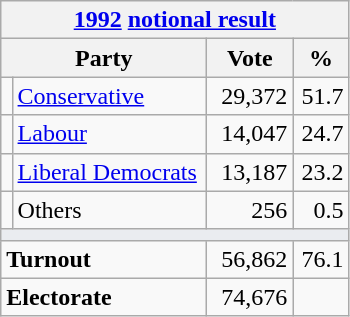<table class="wikitable">
<tr>
<th colspan="4"><a href='#'>1992</a> <a href='#'>notional result</a></th>
</tr>
<tr>
<th bgcolor="#DDDDFF" width="130px" colspan="2">Party</th>
<th bgcolor="#DDDDFF" width="50px">Vote</th>
<th bgcolor="#DDDDFF" width="30px">%</th>
</tr>
<tr>
<td></td>
<td><a href='#'>Conservative</a></td>
<td align=right>29,372</td>
<td align=right>51.7</td>
</tr>
<tr>
<td></td>
<td><a href='#'>Labour</a></td>
<td align=right>14,047</td>
<td align=right>24.7</td>
</tr>
<tr>
<td></td>
<td><a href='#'>Liberal Democrats</a></td>
<td align=right>13,187</td>
<td align=right>23.2</td>
</tr>
<tr>
<td></td>
<td>Others</td>
<td align=right>256</td>
<td align=right>0.5</td>
</tr>
<tr>
<td colspan="4" bgcolor="#EAECF0"></td>
</tr>
<tr>
<td colspan="2"><strong>Turnout</strong></td>
<td align=right>56,862</td>
<td align=right>76.1</td>
</tr>
<tr>
<td colspan="2"><strong>Electorate</strong></td>
<td align=right>74,676</td>
</tr>
</table>
